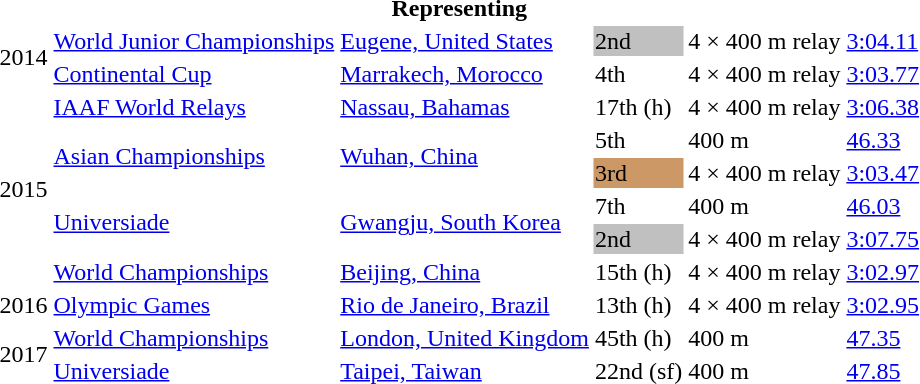<table>
<tr>
<th colspan="6">Representing </th>
</tr>
<tr>
<td rowspan=2>2014</td>
<td><a href='#'>World Junior Championships</a></td>
<td><a href='#'>Eugene, United States</a></td>
<td bgcolor=silver>2nd</td>
<td>4 × 400 m relay</td>
<td><a href='#'>3:04.11</a></td>
</tr>
<tr>
<td><a href='#'>Continental Cup</a></td>
<td><a href='#'>Marrakech, Morocco</a></td>
<td>4th</td>
<td>4 × 400 m relay</td>
<td><a href='#'>3:03.77</a></td>
</tr>
<tr>
<td rowspan=6>2015</td>
<td><a href='#'>IAAF World Relays</a></td>
<td><a href='#'>Nassau, Bahamas</a></td>
<td>17th (h)</td>
<td>4 × 400 m relay</td>
<td><a href='#'>3:06.38</a></td>
</tr>
<tr>
<td rowspan=2><a href='#'>Asian Championships</a></td>
<td rowspan=2><a href='#'>Wuhan, China</a></td>
<td>5th</td>
<td>400 m</td>
<td><a href='#'>46.33</a></td>
</tr>
<tr>
<td bgcolor=cc9966>3rd</td>
<td>4 × 400 m relay</td>
<td><a href='#'>3:03.47</a></td>
</tr>
<tr>
<td rowspan=2><a href='#'>Universiade</a></td>
<td rowspan=2><a href='#'>Gwangju, South Korea</a></td>
<td>7th</td>
<td>400 m</td>
<td><a href='#'>46.03</a></td>
</tr>
<tr>
<td bgcolor=silver>2nd</td>
<td>4 × 400 m relay</td>
<td><a href='#'>3:07.75</a></td>
</tr>
<tr>
<td><a href='#'>World Championships</a></td>
<td><a href='#'>Beijing, China</a></td>
<td>15th (h)</td>
<td>4 × 400 m relay</td>
<td><a href='#'>3:02.97</a></td>
</tr>
<tr>
<td>2016</td>
<td><a href='#'>Olympic Games</a></td>
<td><a href='#'>Rio de Janeiro, Brazil</a></td>
<td>13th (h)</td>
<td>4 × 400 m relay</td>
<td><a href='#'>3:02.95</a></td>
</tr>
<tr>
<td rowspan=2>2017</td>
<td><a href='#'>World Championships</a></td>
<td><a href='#'>London, United Kingdom</a></td>
<td>45th (h)</td>
<td>400 m</td>
<td><a href='#'>47.35</a></td>
</tr>
<tr>
<td><a href='#'>Universiade</a></td>
<td><a href='#'>Taipei, Taiwan</a></td>
<td>22nd (sf)</td>
<td>400 m</td>
<td><a href='#'>47.85</a></td>
</tr>
</table>
